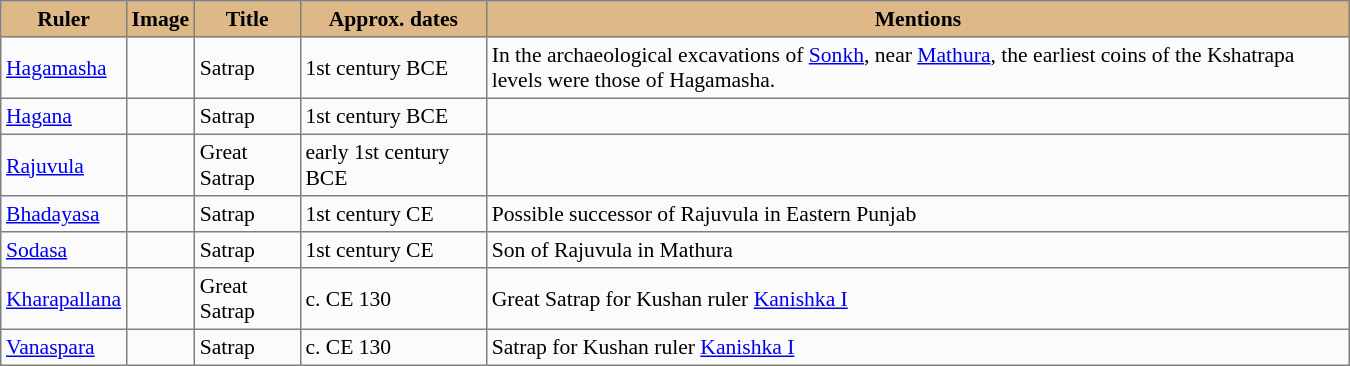<table class="nowraplinks" cellspacing="0" cellpadding="3" width="900px" rules="all" style="background:#fbfbfb; border-style: solid; border-width: 1px; font-size:90%; empty-cells:show; border-collapse:collapse">
<tr bgcolor="#DEB887">
<th>Ruler</th>
<th>Image</th>
<th>Title</th>
<th>Approx. dates</th>
<th>Mentions</th>
</tr>
<tr>
<td><a href='#'>Hagamasha</a></td>
<td></td>
<td>Satrap</td>
<td>1st century BCE</td>
<td>In the archaeological excavations of <a href='#'>Sonkh</a>, near <a href='#'>Mathura</a>, the earliest coins of the Kshatrapa levels were those of Hagamasha.</td>
</tr>
<tr>
<td><a href='#'>Hagana</a></td>
<td></td>
<td>Satrap</td>
<td>1st century BCE</td>
<td></td>
</tr>
<tr>
<td><a href='#'>Rajuvula</a></td>
<td></td>
<td>Great Satrap</td>
<td>early 1st century BCE</td>
<td></td>
</tr>
<tr>
<td><a href='#'>Bhadayasa</a></td>
<td></td>
<td>Satrap</td>
<td>1st century CE</td>
<td>Possible successor of Rajuvula in Eastern Punjab</td>
</tr>
<tr>
<td><a href='#'>Sodasa</a></td>
<td></td>
<td>Satrap</td>
<td>1st century CE</td>
<td>Son of Rajuvula in Mathura</td>
</tr>
<tr>
<td><a href='#'>Kharapallana</a></td>
<td></td>
<td>Great Satrap</td>
<td>c. CE 130</td>
<td>Great Satrap for Kushan ruler <a href='#'>Kanishka I</a></td>
</tr>
<tr>
<td><a href='#'>Vanaspara</a></td>
<td></td>
<td>Satrap</td>
<td>c. CE 130</td>
<td>Satrap for Kushan ruler <a href='#'>Kanishka I</a></td>
</tr>
</table>
